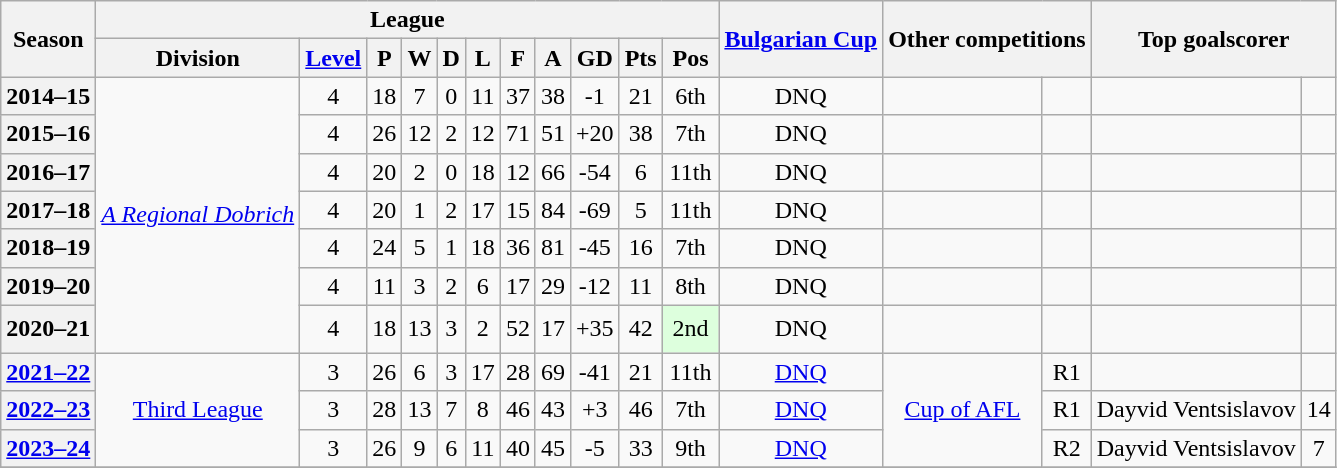<table class="wikitable plainrowheaders sortable" style="text-align: center">
<tr>
<th rowspan=2>Season</th>
<th colspan=11>League</th>
<th rowspan=2><a href='#'>Bulgarian Cup</a><br></th>
<th rowspan=2 colspan=2>Other competitions</th>
<th rowspan=2 colspan=2>Top goalscorer</th>
</tr>
<tr>
<th scope=col>Division</th>
<th scope=col><a href='#'>Level</a></th>
<th scope=col>P</th>
<th scope=col>W</th>
<th scope=col>D</th>
<th scope=col>L</th>
<th scope=col>F</th>
<th scope=col>A</th>
<th scope=col>GD</th>
<th scope=col>Pts</th>
<th scope=col data-sort-type="number">Pos</th>
</tr>
<tr>
<th scope=row rowspan=1>2014–15</th>
<td rowspan=7><em><a href='#'>A Regional Dobrich</a></em></td>
<td rowspan=1>4</td>
<td rowspan=1>18</td>
<td rowspan=1>7</td>
<td rowspan=1>0</td>
<td rowspan=1>11</td>
<td rowspan=1>37</td>
<td rowspan=1>38</td>
<td rowspan=1>-1</td>
<td rowspan=1>21</td>
<td rowspan=1>6th</td>
<td rowspan=1>DNQ</td>
<td rowspan=1></td>
<td rowspan=1></td>
<td rowspan=1></td>
<td rowspan=1></td>
</tr>
<tr>
<th scope=row rowspan=1>2015–16</th>
<td rowspan=1>4</td>
<td rowspan=1>26</td>
<td rowspan=1>12</td>
<td rowspan=1>2</td>
<td rowspan=1>12</td>
<td rowspan=1>71</td>
<td rowspan=1>51</td>
<td rowspan=1>+20</td>
<td rowspan=1>38</td>
<td rowspan=1>7th</td>
<td rowspan=1>DNQ</td>
<td rowspan=1></td>
<td rowspan=1></td>
<td rowspan=1></td>
<td rowspan=1></td>
</tr>
<tr>
<th scope=row rowspan=1>2016–17</th>
<td rowspan=1>4</td>
<td rowspan=1>20</td>
<td rowspan=1>2</td>
<td rowspan=1>0</td>
<td rowspan=1>18</td>
<td rowspan=1>12</td>
<td rowspan=1>66</td>
<td rowspan=1>-54</td>
<td rowspan=1>6</td>
<td rowspan=1>11th</td>
<td rowspan=1>DNQ</td>
<td rowspan=1></td>
<td rowspan=1></td>
<td rowspan=1></td>
<td rowspan=1></td>
</tr>
<tr>
<th scope=row rowspan=1>2017–18</th>
<td rowspan=1>4</td>
<td rowspan=1>20</td>
<td rowspan=1>1</td>
<td rowspan=1>2</td>
<td rowspan=1>17</td>
<td rowspan=1>15</td>
<td rowspan=1>84</td>
<td rowspan=1>-69</td>
<td rowspan=1>5</td>
<td rowspan=1>11th</td>
<td rowspan=1>DNQ</td>
<td rowspan=1></td>
<td rowspan=1></td>
<td rowspan=1></td>
<td rowspan=1></td>
</tr>
<tr>
<th scope=row rowspan=1>2018–19</th>
<td rowspan=1>4</td>
<td rowspan=1>24</td>
<td rowspan=1>5</td>
<td rowspan=1>1</td>
<td rowspan=1>18</td>
<td rowspan=1>36</td>
<td rowspan=1>81</td>
<td rowspan=1>-45</td>
<td rowspan=1>16</td>
<td rowspan=1>7th</td>
<td rowspan=1>DNQ</td>
<td rowspan=1></td>
<td rowspan=1></td>
<td rowspan=1></td>
<td rowspan=1></td>
</tr>
<tr>
<th scope=row rowspan=1>2019–20</th>
<td rowspan=1>4</td>
<td rowspan=1>11</td>
<td rowspan=1>3</td>
<td rowspan=1>2</td>
<td rowspan=1>6</td>
<td rowspan=1>17</td>
<td rowspan=1>29</td>
<td rowspan=1>-12</td>
<td rowspan=1>11</td>
<td rowspan=1>8th</td>
<td rowspan=1>DNQ</td>
<td rowspan=1></td>
<td rowspan=1></td>
<td rowspan=1></td>
<td rowspan=1></td>
</tr>
<tr>
<th scope=row rowspan=1>2020–21</th>
<td rowspan=1>4</td>
<td rowspan=1>18</td>
<td rowspan=1>13</td>
<td rowspan=1>3</td>
<td rowspan=1>2</td>
<td rowspan=1>52</td>
<td rowspan=1>17</td>
<td rowspan=1>+35</td>
<td rowspan=1>42</td>
<td rowspan=1 style="background-color:#DFD; padding:0.4em;">2nd </td>
<td rowspan=1>DNQ</td>
<td rowspan=1></td>
<td rowspan=1></td>
<td rowspan=1></td>
<td rowspan=1></td>
</tr>
<tr>
<th scope=row rowspan=1><a href='#'>2021–22</a></th>
<td rowspan=3><a href='#'>Third League</a></td>
<td rowspan=1>3</td>
<td rowspan=1>26</td>
<td rowspan=1>6</td>
<td rowspan=1>3</td>
<td rowspan=1>17</td>
<td rowspan=1>28</td>
<td rowspan=1>69</td>
<td rowspan=1>-41</td>
<td rowspan=1>21</td>
<td rowspan=1>11th</td>
<td rowspan=1><a href='#'>DNQ</a></td>
<td rowspan=3><a href='#'>Cup of AFL</a></td>
<td rowspan=1>R1</td>
<td rowspan=1></td>
<td rowspan=1></td>
</tr>
<tr>
<th scope=row rowspan=1><a href='#'>2022–23</a></th>
<td rowspan=1>3</td>
<td rowspan=1>28</td>
<td rowspan=1>13</td>
<td rowspan=1>7</td>
<td rowspan=1>8</td>
<td rowspan=1>46</td>
<td rowspan=1>43</td>
<td rowspan=1>+3</td>
<td rowspan=1>46</td>
<td rowspan=1>7th</td>
<td rowspan=1><a href='#'>DNQ</a></td>
<td rowspan=1>R1</td>
<td rowspan=1> Dayvid Ventsislavov</td>
<td rowspan=1>14</td>
</tr>
<tr>
<th scope=row rowspan=1><a href='#'>2023–24</a></th>
<td rowspan=1>3</td>
<td rowspan=1>26</td>
<td rowspan=1>9</td>
<td rowspan=1>6</td>
<td rowspan=1>11</td>
<td rowspan=1>40</td>
<td rowspan=1>45</td>
<td rowspan=1>-5</td>
<td rowspan=1>33</td>
<td rowspan=1>9th</td>
<td rowspan=1><a href='#'>DNQ</a></td>
<td rowspan=1>R2</td>
<td rowspan=1> Dayvid Ventsislavov</td>
<td rowspan=1>7</td>
</tr>
<tr>
</tr>
</table>
